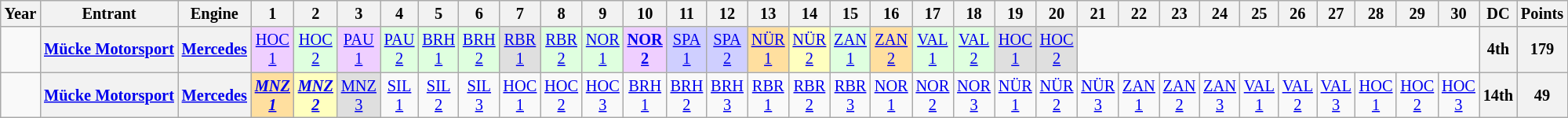<table class="wikitable" style="text-align:center; font-size:85%">
<tr>
<th>Year</th>
<th>Entrant</th>
<th>Engine</th>
<th>1</th>
<th>2</th>
<th>3</th>
<th>4</th>
<th>5</th>
<th>6</th>
<th>7</th>
<th>8</th>
<th>9</th>
<th>10</th>
<th>11</th>
<th>12</th>
<th>13</th>
<th>14</th>
<th>15</th>
<th>16</th>
<th>17</th>
<th>18</th>
<th>19</th>
<th>20</th>
<th>21</th>
<th>22</th>
<th>23</th>
<th>24</th>
<th>25</th>
<th>26</th>
<th>27</th>
<th>28</th>
<th>29</th>
<th>30</th>
<th>DC</th>
<th>Points</th>
</tr>
<tr>
<td></td>
<th nowrap><a href='#'>Mücke Motorsport</a></th>
<th nowrap><a href='#'>Mercedes</a></th>
<td style="background:#EFCFFF;"><a href='#'>HOC<br>1</a><br></td>
<td style="background:#DFFFDF;"><a href='#'>HOC<br>2</a><br></td>
<td style="background:#EFCFFF;"><a href='#'>PAU<br>1</a><br></td>
<td style="background:#DFFFDF;"><a href='#'>PAU<br>2</a><br></td>
<td style="background:#DFFFDF;"><a href='#'>BRH<br>1</a><br></td>
<td style="background:#DFFFDF;"><a href='#'>BRH<br>2</a><br></td>
<td style="background:#DFDFDF;"><a href='#'>RBR<br>1</a><br></td>
<td style="background:#DFFFDF;"><a href='#'>RBR<br>2</a><br></td>
<td style="background:#DFFFDF;"><a href='#'>NOR<br>1</a><br></td>
<td style="background:#EFCFFF;"><strong><a href='#'>NOR<br>2</a></strong><br></td>
<td style="background:#CFCFFF;"><a href='#'>SPA<br>1</a><br></td>
<td style="background:#CFCFFF;"><a href='#'>SPA<br>2</a><br></td>
<td style="background:#FFDF9F;"><a href='#'>NÜR<br>1</a><br></td>
<td style="background:#FFFFBF;"><a href='#'>NÜR<br>2</a><br></td>
<td style="background:#DFFFDF;"><a href='#'>ZAN<br>1</a><br></td>
<td style="background:#FFDF9F;"><a href='#'>ZAN<br>2</a><br></td>
<td style="background:#DFFFDF;"><a href='#'>VAL<br>1</a><br></td>
<td style="background:#DFFFDF;"><a href='#'>VAL<br>2</a><br></td>
<td style="background:#DFDFDF;"><a href='#'>HOC<br>1</a><br></td>
<td style="background:#DFDFDF;"><a href='#'>HOC<br>2</a><br></td>
<td colspan=10></td>
<th>4th</th>
<th>179</th>
</tr>
<tr>
<td></td>
<th nowrap><a href='#'>Mücke Motorsport</a></th>
<th nowrap><a href='#'>Mercedes</a></th>
<td style="background:#FFDF9F;"><strong><em><a href='#'>MNZ<br>1</a></em></strong><br></td>
<td style="background:#FFFFBF;"><strong><em><a href='#'>MNZ<br>2</a></em></strong><br></td>
<td style="background:#DFDFDF;"><a href='#'>MNZ<br>3</a><br></td>
<td><a href='#'>SIL<br>1</a></td>
<td><a href='#'>SIL<br>2</a></td>
<td><a href='#'>SIL<br>3</a></td>
<td><a href='#'>HOC<br>1</a></td>
<td><a href='#'>HOC<br>2</a></td>
<td><a href='#'>HOC<br>3</a></td>
<td><a href='#'>BRH<br>1</a></td>
<td><a href='#'>BRH<br>2</a></td>
<td><a href='#'>BRH<br>3</a></td>
<td><a href='#'>RBR<br>1</a></td>
<td><a href='#'>RBR<br>2</a></td>
<td><a href='#'>RBR<br>3</a></td>
<td><a href='#'>NOR<br>1</a></td>
<td><a href='#'>NOR<br>2</a></td>
<td><a href='#'>NOR<br>3</a></td>
<td><a href='#'>NÜR<br>1</a></td>
<td><a href='#'>NÜR<br>2</a></td>
<td><a href='#'>NÜR<br>3</a></td>
<td><a href='#'>ZAN<br>1</a></td>
<td><a href='#'>ZAN<br>2</a></td>
<td><a href='#'>ZAN<br>3</a></td>
<td><a href='#'>VAL<br>1</a></td>
<td><a href='#'>VAL<br>2</a></td>
<td><a href='#'>VAL<br>3</a></td>
<td><a href='#'>HOC<br>1</a></td>
<td><a href='#'>HOC<br>2</a></td>
<td><a href='#'>HOC<br>3</a></td>
<th>14th</th>
<th>49</th>
</tr>
</table>
